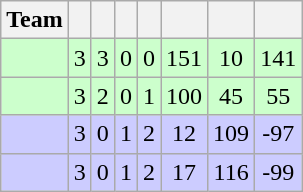<table class="wikitable" style="text-align: center;">
<tr>
<th>Team</th>
<th></th>
<th></th>
<th></th>
<th></th>
<th></th>
<th></th>
<th></th>
</tr>
<tr bgcolor="ccffcc">
<td align="left"></td>
<td>3</td>
<td>3</td>
<td>0</td>
<td>0</td>
<td>151</td>
<td>10</td>
<td>141</td>
</tr>
<tr bgcolor="ccffcc">
<td align="left"></td>
<td>3</td>
<td>2</td>
<td>0</td>
<td>1</td>
<td>100</td>
<td>45</td>
<td>55</td>
</tr>
<tr bgcolor="ccccff">
<td align="left"></td>
<td>3</td>
<td>0</td>
<td>1</td>
<td>2</td>
<td>12</td>
<td>109</td>
<td>-97</td>
</tr>
<tr bgcolor="ccccff">
<td align="left"></td>
<td>3</td>
<td>0</td>
<td>1</td>
<td>2</td>
<td>17</td>
<td>116</td>
<td>-99</td>
</tr>
</table>
